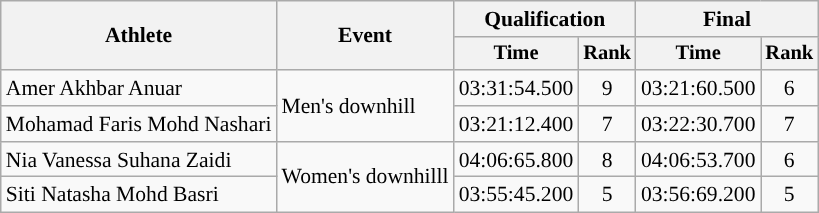<table class="wikitable" style="font-size:90%">
<tr>
<th rowspan="2">Athlete</th>
<th rowspan="2">Event</th>
<th colspan="2">Qualification</th>
<th colspan="2">Final</th>
</tr>
<tr style="font-size:95%">
<th>Time</th>
<th>Rank</th>
<th>Time</th>
<th>Rank</th>
</tr>
<tr align="center">
<td align="left">Amer Akhbar Anuar</td>
<td rowspan="2" align="left">Men's downhill</td>
<td>03:31:54.500</td>
<td>9 <strong></strong></td>
<td>03:21:60.500</td>
<td>6</td>
</tr>
<tr align="center">
<td align="left">Mohamad Faris Mohd Nashari</td>
<td>03:21:12.400</td>
<td>7 <strong></strong></td>
<td>03:22:30.700</td>
<td>7</td>
</tr>
<tr align="center">
<td align="left">Nia Vanessa Suhana Zaidi</td>
<td rowspan="2">Women's downhilll</td>
<td>04:06:65.800</td>
<td>8 <strong></strong></td>
<td>04:06:53.700</td>
<td>6</td>
</tr>
<tr align="center">
<td align="left">Siti Natasha Mohd Basri</td>
<td>03:55:45.200</td>
<td>5 <strong></strong></td>
<td>03:56:69.200</td>
<td>5</td>
</tr>
</table>
